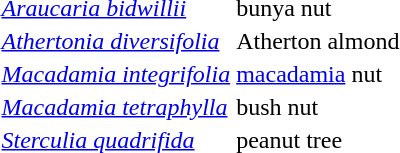<table>
<tr>
<td><em><a href='#'>Araucaria bidwillii</a></em></td>
<td>bunya nut</td>
</tr>
<tr>
<td><em><a href='#'>Athertonia diversifolia</a></em></td>
<td>Atherton almond</td>
</tr>
<tr>
<td><em><a href='#'>Macadamia integrifolia</a></em></td>
<td><a href='#'>macadamia</a> nut</td>
</tr>
<tr>
<td><em><a href='#'>Macadamia tetraphylla</a></em></td>
<td>bush nut</td>
</tr>
<tr>
<td><em><a href='#'>Sterculia quadrifida</a></em></td>
<td>peanut tree</td>
</tr>
</table>
